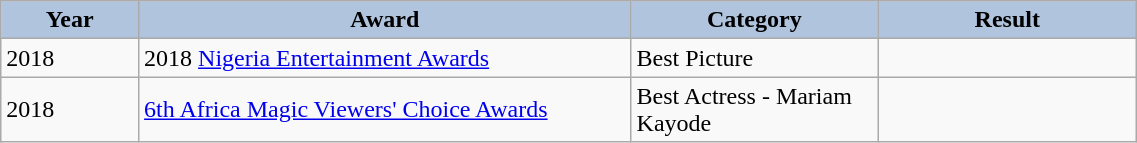<table class="wikitable" width="60%">
<tr>
<th style="width:10pt; background:LightSteelBlue;">Year</th>
<th style="width:100pt; background:LightSteelBlue;">Award</th>
<th style="width:40pt; background:LightSteelBlue;">Category</th>
<th style="width:50pt; background:LightSteelBlue;">Result</th>
</tr>
<tr>
<td rowspan="1">2018</td>
<td rowspan="1">2018 <a href='#'>Nigeria Entertainment Awards</a></td>
<td>Best Picture</td>
<td></td>
</tr>
<tr>
<td rowspan="1">2018</td>
<td rowspan="1"><a href='#'>6th Africa Magic Viewers' Choice Awards</a></td>
<td>Best Actress - Mariam Kayode</td>
<td></td>
</tr>
</table>
